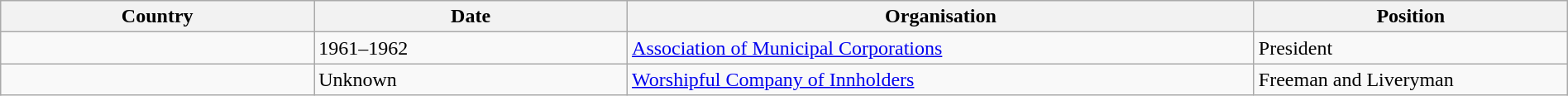<table class="wikitable" style="width:100%;">
<tr>
<th style="width:20%;">Country</th>
<th style="width:20%;">Date</th>
<th style="width:40%;">Organisation</th>
<th style="width:20%;">Position</th>
</tr>
<tr>
<td></td>
<td>1961–1962</td>
<td><a href='#'>Association of Municipal Corporations</a></td>
<td>President</td>
</tr>
<tr>
<td></td>
<td>Unknown</td>
<td><a href='#'>Worshipful Company of Innholders</a></td>
<td>Freeman and Liveryman</td>
</tr>
</table>
